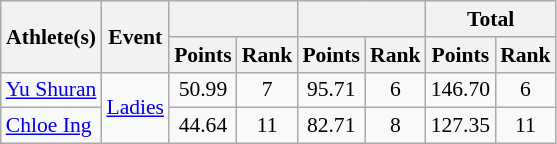<table class="wikitable" style="font-size:90%">
<tr>
<th rowspan="2">Athlete(s)</th>
<th rowspan="2">Event</th>
<th colspan="2"></th>
<th colspan="2"></th>
<th colspan="2">Total</th>
</tr>
<tr>
<th>Points</th>
<th>Rank</th>
<th>Points</th>
<th>Rank</th>
<th>Points</th>
<th>Rank</th>
</tr>
<tr align="center">
<td align="left"><a href='#'>Yu Shuran</a></td>
<td rowspan="2" align="left"><a href='#'>Ladies</a></td>
<td>50.99</td>
<td>7</td>
<td>95.71</td>
<td>6</td>
<td>146.70</td>
<td>6</td>
</tr>
<tr align="center">
<td align="left"><a href='#'>Chloe Ing</a></td>
<td>44.64</td>
<td>11</td>
<td>82.71</td>
<td>8</td>
<td>127.35</td>
<td>11</td>
</tr>
</table>
